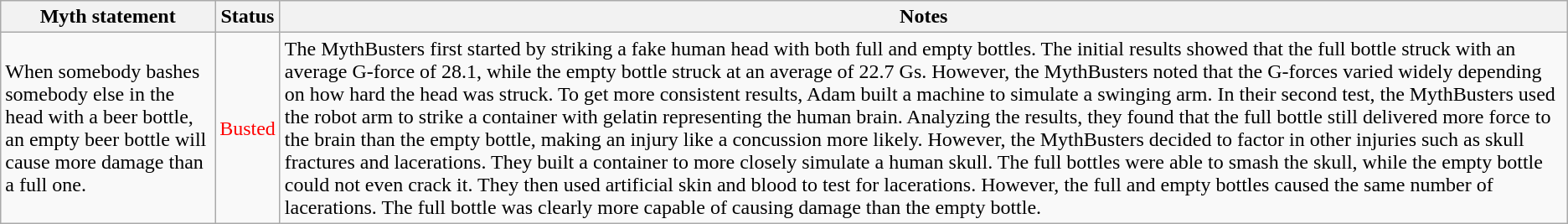<table class="wikitable plainrowheaders">
<tr>
<th>Myth statement</th>
<th>Status</th>
<th>Notes</th>
</tr>
<tr>
<td>When somebody bashes somebody else in the head with a beer bottle, an empty beer bottle will cause more damage than a full one.</td>
<td style="color:red">Busted</td>
<td>The MythBusters first started by striking a fake human head with both full and empty bottles. The initial results showed that the full bottle struck with an average G-force of 28.1, while the empty bottle struck at an average of 22.7 Gs. However, the MythBusters noted that the G-forces varied widely depending on how hard the head was struck. To get more consistent results, Adam built a machine to simulate a swinging arm. In their second test, the MythBusters used the robot arm to strike a container with gelatin representing the human brain. Analyzing the results, they found that the full bottle still delivered more force to the brain than the empty bottle, making an injury like a concussion more likely. However, the MythBusters decided to factor in other injuries such as skull fractures and lacerations. They built a container to more closely simulate a human skull. The full bottles were able to smash the skull, while the empty bottle could not even crack it. They then used artificial skin and blood to test for lacerations. However, the full and empty bottles caused the same number of lacerations. The full bottle was clearly more capable of causing damage than the empty bottle.</td>
</tr>
</table>
